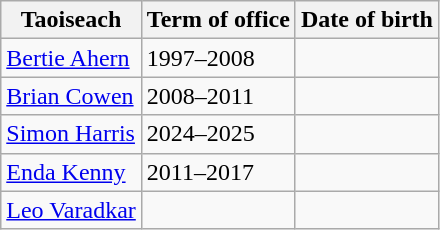<table class="wikitable">
<tr>
<th>Taoiseach</th>
<th>Term of office</th>
<th>Date of birth</th>
</tr>
<tr>
<td><a href='#'>Bertie Ahern</a></td>
<td>1997–2008</td>
<td></td>
</tr>
<tr>
<td><a href='#'>Brian Cowen</a></td>
<td>2008–2011</td>
<td></td>
</tr>
<tr>
<td><a href='#'>Simon Harris</a></td>
<td>2024–2025</td>
<td></td>
</tr>
<tr>
<td><a href='#'>Enda Kenny</a></td>
<td>2011–2017</td>
<td></td>
</tr>
<tr>
<td><a href='#'>Leo Varadkar</a></td>
<td></td>
<td></td>
</tr>
</table>
